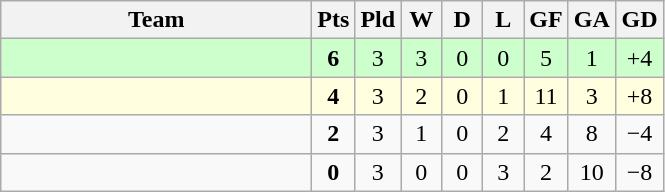<table class="wikitable" style="text-align:center">
<tr>
<th width=200>Team</th>
<th width=20>Pts</th>
<th width=20>Pld</th>
<th width=20>W</th>
<th width=20>D</th>
<th width=20>L</th>
<th width=20>GF</th>
<th width=20>GA</th>
<th width=25>GD</th>
</tr>
<tr style=background:#ccffcc>
<td style="text-align:left;"></td>
<td><strong>6</strong></td>
<td>3</td>
<td>3</td>
<td>0</td>
<td>0</td>
<td>5</td>
<td>1</td>
<td>+4</td>
</tr>
<tr style=background:lightyellow>
<td style="text-align:left;"></td>
<td><strong>4</strong></td>
<td>3</td>
<td>2</td>
<td>0</td>
<td>1</td>
<td>11</td>
<td>3</td>
<td>+8</td>
</tr>
<tr>
<td style="text-align:left;"></td>
<td><strong>2</strong></td>
<td>3</td>
<td>1</td>
<td>0</td>
<td>2</td>
<td>4</td>
<td>8</td>
<td>−4</td>
</tr>
<tr>
<td style="text-align:left;"></td>
<td><strong>0</strong></td>
<td>3</td>
<td>0</td>
<td>0</td>
<td>3</td>
<td>2</td>
<td>10</td>
<td>−8</td>
</tr>
</table>
